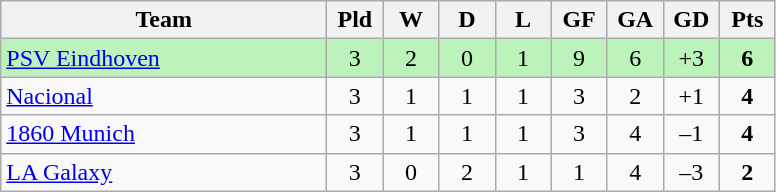<table class="wikitable" style="text-align:center;">
<tr>
<th width=210>Team</th>
<th width=30>Pld</th>
<th width=30>W</th>
<th width=30>D</th>
<th width=30>L</th>
<th width=30>GF</th>
<th width=30>GA</th>
<th width=30>GD</th>
<th width=30>Pts</th>
</tr>
<tr bgcolor=#bbf3bb>
<td style="text-align:left;"> <a href='#'>PSV Eindhoven</a></td>
<td>3</td>
<td>2</td>
<td>0</td>
<td>1</td>
<td>9</td>
<td>6</td>
<td>+3</td>
<td><strong>6</strong></td>
</tr>
<tr>
<td style="text-align:left;"> <a href='#'>Nacional</a></td>
<td>3</td>
<td>1</td>
<td>1</td>
<td>1</td>
<td>3</td>
<td>2</td>
<td>+1</td>
<td><strong>4</strong></td>
</tr>
<tr>
<td style="text-align:left;"> <a href='#'>1860 Munich</a></td>
<td>3</td>
<td>1</td>
<td>1</td>
<td>1</td>
<td>3</td>
<td>4</td>
<td>–1</td>
<td><strong>4</strong></td>
</tr>
<tr>
<td style="text-align:left;"> <a href='#'>LA Galaxy</a></td>
<td>3</td>
<td>0</td>
<td>2</td>
<td>1</td>
<td>1</td>
<td>4</td>
<td>–3</td>
<td><strong>2</strong></td>
</tr>
</table>
